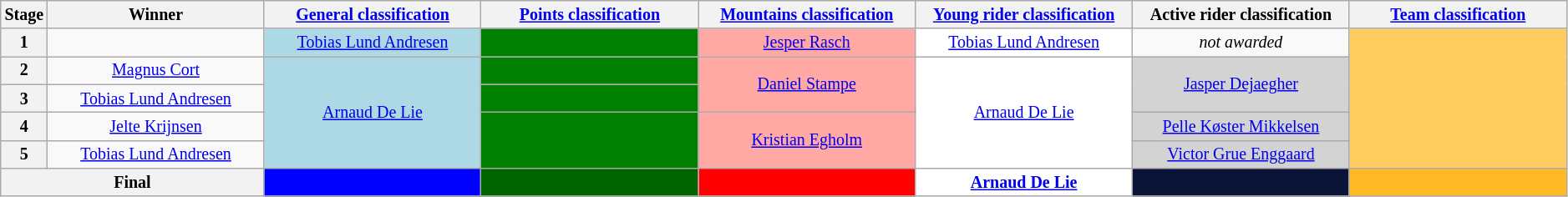<table class="wikitable" style="text-align: center; font-size:smaller;">
<tr>
<th style="width:2%;">Stage</th>
<th style="width:14%;">Winner</th>
<th style="width:14%;"><a href='#'>General classification</a><br></th>
<th style="width:14%;"><a href='#'>Points classification</a><br></th>
<th style="width:14%;"><a href='#'>Mountains classification</a><br></th>
<th style="width:14%;"><a href='#'>Young rider classification</a><br></th>
<th style="width:14%;">Active rider classification<br></th>
<th style="width:14%;"><a href='#'>Team classification</a></th>
</tr>
<tr>
<th>1</th>
<td></td>
<td style="background:lightblue;"><a href='#'>Tobias Lund Andresen</a></td>
<td style="background:#008000;"></td>
<td style="background:#ffa8a4;"><a href='#'>Jesper Rasch</a></td>
<td style="background:white;"><a href='#'>Tobias Lund Andresen</a></td>
<td><em>not awarded</em></td>
<td style="background:#FFCD5F;" rowspan="5"></td>
</tr>
<tr>
<th>2</th>
<td><a href='#'>Magnus Cort</a></td>
<td style="background:lightblue;" rowspan="4"><a href='#'>Arnaud De Lie</a></td>
<td style="background:#008000;"></td>
<td style="background:#ffa8a4;" rowspan="2"><a href='#'>Daniel Stampe</a></td>
<td style="background:white;" rowspan="4"><a href='#'>Arnaud De Lie</a></td>
<td style="background:lightgrey;" rowspan="2"><a href='#'>Jasper Dejaegher</a></td>
</tr>
<tr>
<th>3</th>
<td><a href='#'>Tobias Lund Andresen</a></td>
<td style="background:#008000;"></td>
</tr>
<tr>
<th>4</th>
<td><a href='#'>Jelte Krijnsen</a></td>
<td style="background:#008000;" rowspan="2"></td>
<td style="background:#ffa8a4;" rowspan="2"><a href='#'>Kristian Egholm</a></td>
<td style="background:lightgrey;"><a href='#'>Pelle Køster Mikkelsen</a></td>
</tr>
<tr>
<th>5</th>
<td><a href='#'>Tobias Lund Andresen</a></td>
<td style="background:lightgrey;"><a href='#'>Victor Grue Enggaard</a></td>
</tr>
<tr>
<th colspan="2">Final</th>
<th style="background:blue;"></th>
<th style="background:#006400;"></th>
<th style="background:red;"></th>
<th style="background:white;"><a href='#'>Arnaud De Lie</a></th>
<th style="background:#0a1437;"></th>
<th style="background:#FFB927;"></th>
</tr>
</table>
